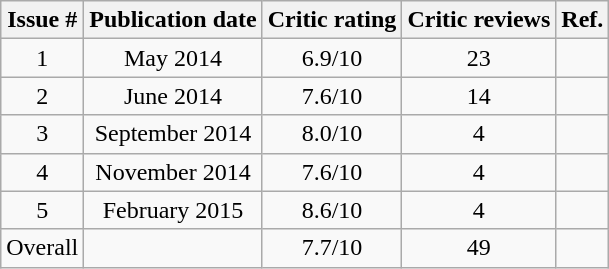<table class="wikitable" style="text-align: center;">
<tr>
<th>Issue #</th>
<th>Publication date</th>
<th>Critic rating</th>
<th>Critic reviews</th>
<th>Ref.</th>
</tr>
<tr>
<td>1</td>
<td>May 2014</td>
<td>6.9/10</td>
<td>23</td>
<td></td>
</tr>
<tr>
<td>2</td>
<td>June 2014</td>
<td>7.6/10</td>
<td>14</td>
<td></td>
</tr>
<tr>
<td>3</td>
<td>September 2014</td>
<td>8.0/10</td>
<td>4</td>
<td></td>
</tr>
<tr>
<td>4</td>
<td>November 2014</td>
<td>7.6/10</td>
<td>4</td>
<td></td>
</tr>
<tr>
<td>5</td>
<td>February 2015</td>
<td>8.6/10</td>
<td>4</td>
<td></td>
</tr>
<tr>
<td>Overall</td>
<td></td>
<td>7.7/10</td>
<td>49</td>
<td></td>
</tr>
</table>
